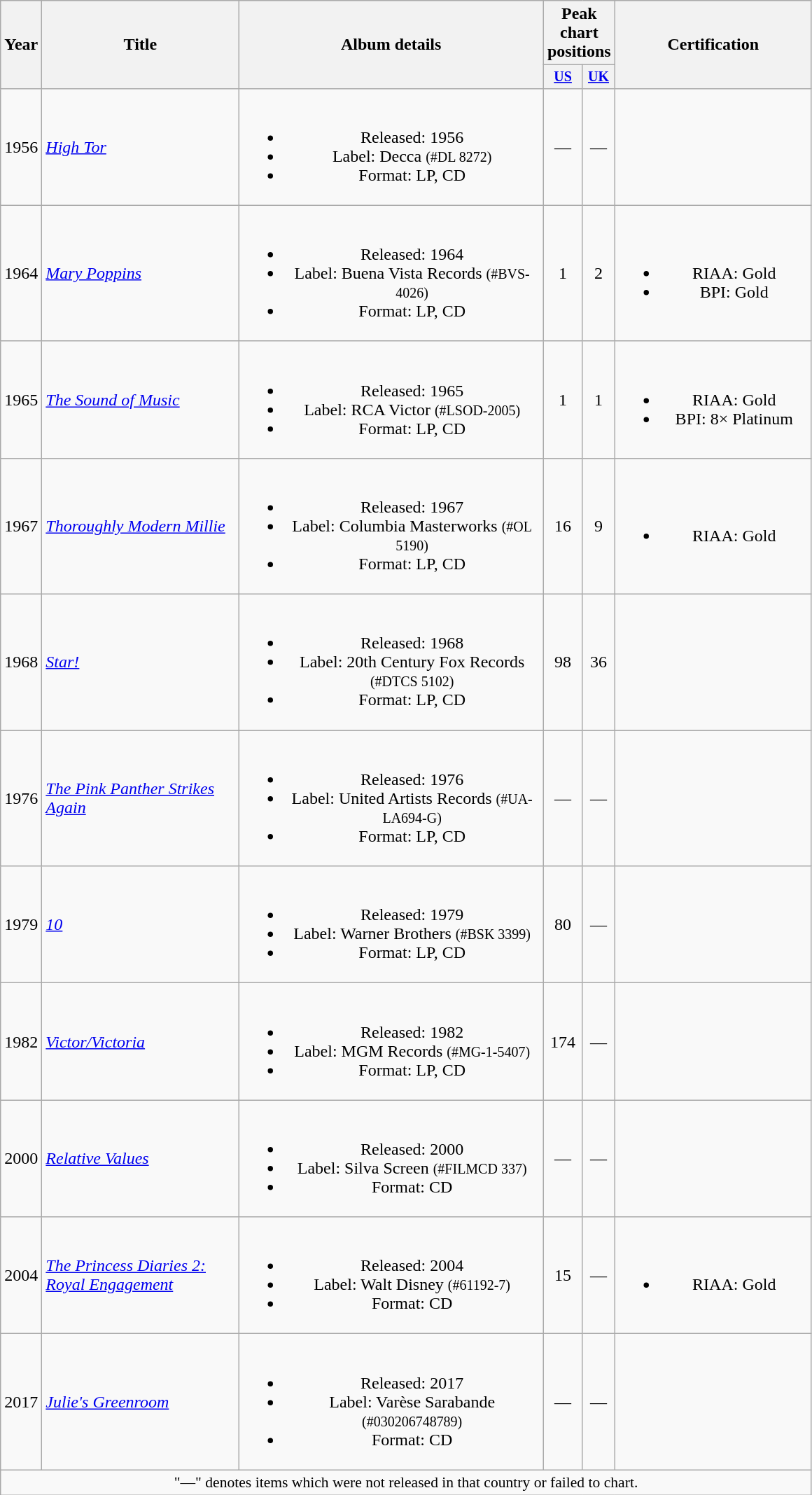<table class="wikitable" style="text-align:center;">
<tr>
<th rowspan="2" style="width:30px;">Year</th>
<th rowspan="2" style="width:180px;">Title</th>
<th rowspan="2" style="width:283px;">Album details</th>
<th colspan="2">Peak chart positions</th>
<th rowspan="2" style="width:180px;">Certification</th>
</tr>
<tr style="font-size:smaller;">
<th style="width:20px;"><a href='#'>US</a><br></th>
<th style="width:20px;"><a href='#'>UK</a><br></th>
</tr>
<tr>
<td>1956</td>
<td align="left"><em><a href='#'>High Tor</a></em></td>
<td><br><ul><li>Released: 1956</li><li>Label: Decca <small>(#DL 8272)</small></li><li>Format: LP, CD</li></ul></td>
<td>—</td>
<td>—</td>
<td></td>
</tr>
<tr>
<td>1964</td>
<td align="left"><em><a href='#'>Mary Poppins</a></em></td>
<td><br><ul><li>Released: 1964</li><li>Label: Buena Vista Records <small>(#BVS-4026)</small></li><li>Format: LP, CD</li></ul></td>
<td>1</td>
<td>2</td>
<td><br><ul><li>RIAA: Gold</li><li>BPI: Gold</li></ul></td>
</tr>
<tr>
<td>1965</td>
<td align="left"><em><a href='#'>The Sound of Music</a></em></td>
<td><br><ul><li>Released: 1965</li><li>Label: RCA Victor <small>(#LSOD-2005)</small></li><li>Format: LP, CD</li></ul></td>
<td>1</td>
<td>1</td>
<td><br><ul><li>RIAA: Gold</li><li>BPI: 8× Platinum</li></ul></td>
</tr>
<tr>
<td>1967</td>
<td align="left"><em><a href='#'>Thoroughly Modern Millie</a></em></td>
<td><br><ul><li>Released: 1967</li><li>Label: Columbia Masterworks <small>(#OL 5190)</small></li><li>Format: LP, CD</li></ul></td>
<td>16</td>
<td>9</td>
<td><br><ul><li>RIAA: Gold</li></ul></td>
</tr>
<tr>
<td>1968</td>
<td align="left"><em><a href='#'>Star!</a></em></td>
<td><br><ul><li>Released: 1968</li><li>Label: 20th Century Fox Records <small>(#DTCS 5102)</small></li><li>Format: LP, CD</li></ul></td>
<td>98</td>
<td>36</td>
<td></td>
</tr>
<tr>
<td>1976</td>
<td align="left"><em><a href='#'>The Pink Panther Strikes Again</a></em></td>
<td><br><ul><li>Released: 1976</li><li>Label: United Artists Records <small>(#UA-LA694-G)</small></li><li>Format: LP, CD</li></ul></td>
<td>—</td>
<td>—</td>
<td></td>
</tr>
<tr>
<td>1979</td>
<td align="left"><em><a href='#'>10</a></em></td>
<td><br><ul><li>Released: 1979</li><li>Label: Warner Brothers <small>(#BSK 3399)</small></li><li>Format: LP, CD</li></ul></td>
<td>80</td>
<td>—</td>
<td></td>
</tr>
<tr>
<td>1982</td>
<td align="left"><em><a href='#'>Victor/Victoria</a></em></td>
<td><br><ul><li>Released: 1982</li><li>Label: MGM Records <small>(#MG-1-5407)</small></li><li>Format: LP, CD</li></ul></td>
<td>174</td>
<td>—</td>
<td></td>
</tr>
<tr>
<td>2000</td>
<td align="left"><em><a href='#'>Relative Values</a></em></td>
<td><br><ul><li>Released: 2000</li><li>Label: Silva Screen <small>(#FILMCD 337)</small></li><li>Format: CD</li></ul></td>
<td>—</td>
<td>—</td>
<td></td>
</tr>
<tr>
<td>2004</td>
<td align="left"><em><a href='#'>The Princess Diaries 2: Royal Engagement</a></em></td>
<td><br><ul><li>Released: 2004</li><li>Label: Walt Disney <small>(#61192-7)</small></li><li>Format: CD</li></ul></td>
<td>15</td>
<td>—</td>
<td><br><ul><li>RIAA: Gold</li></ul></td>
</tr>
<tr>
<td>2017</td>
<td align="left"><em><a href='#'>Julie's Greenroom</a></em></td>
<td><br><ul><li>Released: 2017</li><li>Label: Varèse Sarabande <small>(#030206748789)</small></li><li>Format: CD</li></ul></td>
<td>—</td>
<td>—</td>
<td></td>
</tr>
<tr>
<td colspan="14" style="font-size:90%;">"—" denotes items which were not released in that country or failed to chart.</td>
</tr>
</table>
